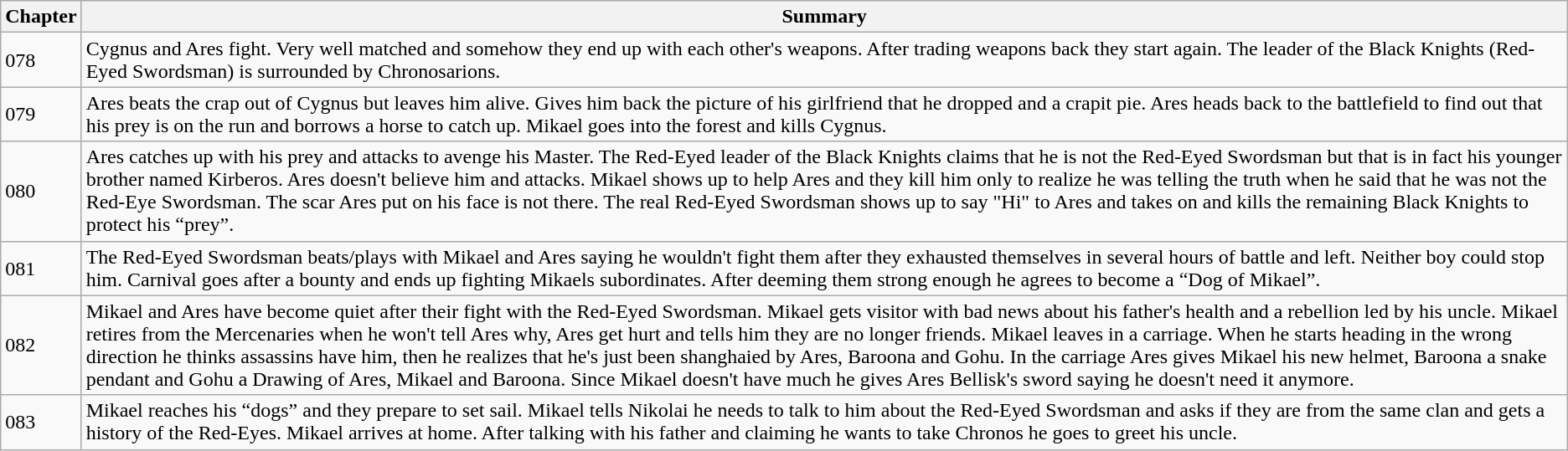<table class="wikitable">
<tr>
<th>Chapter</th>
<th>Summary</th>
</tr>
<tr>
<td>078</td>
<td>Cygnus and Ares fight. Very well matched and somehow they end up with each other's weapons. After trading weapons back they start again. The leader of the Black Knights (Red-Eyed Swordsman) is surrounded by Chronosarions.</td>
</tr>
<tr>
<td>079</td>
<td>Ares beats the crap out of Cygnus but leaves him alive. Gives him back the picture of his girlfriend that he dropped and a crapit pie. Ares heads back to the battlefield to find out that his prey is on the run and borrows a horse to catch up. Mikael goes into the forest and kills Cygnus.</td>
</tr>
<tr>
<td>080</td>
<td>Ares catches up with his prey and attacks to avenge his Master. The Red-Eyed leader of the Black Knights claims that he is not the Red-Eyed Swordsman but that is in fact his younger brother named Kirberos. Ares doesn't believe him and attacks. Mikael shows up to help Ares and they kill him only to realize he was telling the truth when he said that he was not the Red-Eye Swordsman. The scar Ares put on his face is not there. The real Red-Eyed Swordsman shows up to say "Hi" to Ares and takes on and kills the remaining Black Knights to protect his “prey”.</td>
</tr>
<tr>
<td>081</td>
<td>The Red-Eyed Swordsman beats/plays with Mikael and Ares saying he wouldn't fight them after they exhausted themselves in several hours of battle and left. Neither boy could stop him. Carnival goes after a bounty and ends up fighting Mikaels subordinates. After deeming them strong enough he agrees to become a “Dog of Mikael”.</td>
</tr>
<tr>
<td>082</td>
<td>Mikael and Ares have become quiet after their fight with the Red-Eyed Swordsman. Mikael gets visitor with bad news about his father's health and a rebellion led by his uncle. Mikael retires from the Mercenaries when he won't tell Ares why, Ares get hurt and tells him they are no longer friends. Mikael leaves in a carriage. When he starts heading in the wrong direction he thinks assassins have him, then he realizes that he's just been shanghaied by Ares, Baroona and Gohu. In the carriage Ares gives Mikael his new helmet, Baroona a snake pendant and Gohu a Drawing of Ares, Mikael and Baroona. Since Mikael doesn't have much he gives Ares Bellisk's sword saying he doesn't need it anymore.</td>
</tr>
<tr>
<td>083</td>
<td>Mikael reaches his “dogs” and they prepare to set sail. Mikael tells Nikolai he needs to talk to him about the Red-Eyed Swordsman and asks if they are from the same clan and gets a history of the Red-Eyes. Mikael arrives at home. After talking with his father and claiming he wants to take Chronos he goes to greet his uncle.</td>
</tr>
</table>
